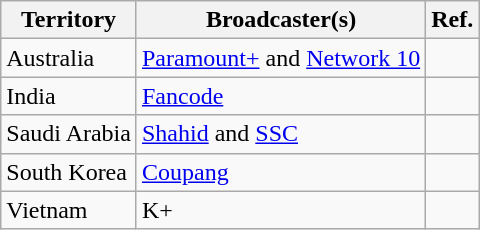<table class="wikitable sortable">
<tr>
<th>Territory</th>
<th>Broadcaster(s)</th>
<th>Ref.</th>
</tr>
<tr>
<td>Australia</td>
<td><a href='#'>Paramount+</a> and <a href='#'>Network 10</a></td>
<td></td>
</tr>
<tr>
<td>India</td>
<td><a href='#'>Fancode</a></td>
<td></td>
</tr>
<tr>
<td>Saudi Arabia</td>
<td><a href='#'>Shahid</a> and <a href='#'>SSC</a></td>
<td></td>
</tr>
<tr>
<td>South Korea</td>
<td><a href='#'>Coupang</a></td>
<td></td>
</tr>
<tr>
<td>Vietnam</td>
<td>K+</td>
<td></td>
</tr>
</table>
